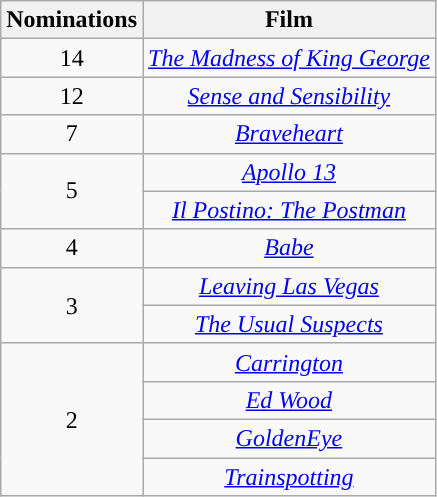<table class="wikitable" style="text-align:center;">
<tr>
<th style="background:">Nominations</th>
<th style="background:">Film</th>
</tr>
<tr>
<td>14</td>
<td><em><a href='#'>The Madness of King George</a></em></td>
</tr>
<tr>
<td>12</td>
<td><em><a href='#'>Sense and Sensibility</a></em></td>
</tr>
<tr>
<td>7</td>
<td><em><a href='#'>Braveheart</a></em></td>
</tr>
<tr>
<td rowspan="2">5</td>
<td><em><a href='#'>Apollo 13</a></em></td>
</tr>
<tr>
<td><em><a href='#'>Il Postino: The Postman</a></em></td>
</tr>
<tr>
<td>4</td>
<td><em><a href='#'>Babe</a></em></td>
</tr>
<tr>
<td rowspan="2">3</td>
<td><em><a href='#'>Leaving Las Vegas</a></em></td>
</tr>
<tr>
<td><em><a href='#'>The Usual Suspects</a></em></td>
</tr>
<tr>
<td rowspan="4">2</td>
<td><em><a href='#'>Carrington</a></em></td>
</tr>
<tr>
<td><em><a href='#'>Ed Wood</a></em></td>
</tr>
<tr>
<td><em><a href='#'>GoldenEye</a></em></td>
</tr>
<tr>
<td><em><a href='#'>Trainspotting</a></em></td>
</tr>
</table>
